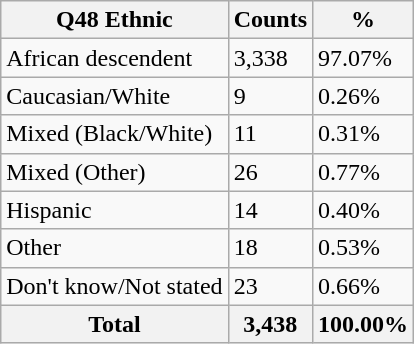<table class="wikitable sortable">
<tr>
<th>Q48 Ethnic</th>
<th>Counts</th>
<th>%</th>
</tr>
<tr>
<td>African descendent</td>
<td>3,338</td>
<td>97.07%</td>
</tr>
<tr>
<td>Caucasian/White</td>
<td>9</td>
<td>0.26%</td>
</tr>
<tr>
<td>Mixed (Black/White)</td>
<td>11</td>
<td>0.31%</td>
</tr>
<tr>
<td>Mixed (Other)</td>
<td>26</td>
<td>0.77%</td>
</tr>
<tr>
<td>Hispanic</td>
<td>14</td>
<td>0.40%</td>
</tr>
<tr>
<td>Other</td>
<td>18</td>
<td>0.53%</td>
</tr>
<tr>
<td>Don't know/Not stated</td>
<td>23</td>
<td>0.66%</td>
</tr>
<tr>
<th>Total</th>
<th>3,438</th>
<th>100.00%</th>
</tr>
</table>
